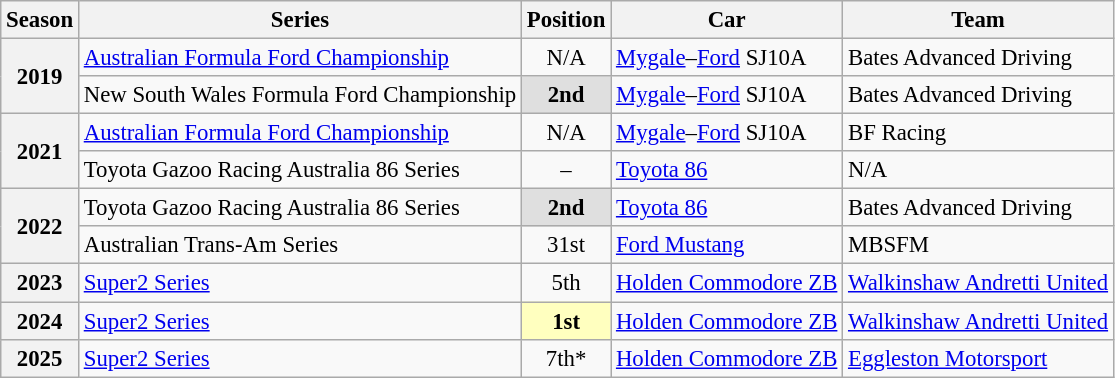<table class="wikitable" style="font-size: 95%;">
<tr>
<th>Season</th>
<th>Series</th>
<th>Position</th>
<th>Car</th>
<th>Team</th>
</tr>
<tr>
<th rowspan=2>2019</th>
<td nowrap><a href='#'>Australian Formula Ford Championship</a></td>
<td align="center">N/A</td>
<td nowrap><a href='#'>Mygale</a>–<a href='#'>Ford</a> SJ10A</td>
<td nowrap>Bates Advanced Driving</td>
</tr>
<tr>
<td nowrap>New South Wales Formula Ford Championship</td>
<td align=center bgcolor=#dfdfdf><strong>2nd</strong></td>
<td nowrap><a href='#'>Mygale</a>–<a href='#'>Ford</a> SJ10A</td>
<td nowrap>Bates Advanced Driving</td>
</tr>
<tr>
<th rowspan=2>2021</th>
<td nowrap><a href='#'>Australian Formula Ford Championship</a></td>
<td align="center">N/A</td>
<td nowrap><a href='#'>Mygale</a>–<a href='#'>Ford</a> SJ10A</td>
<td nowrap>BF Racing</td>
</tr>
<tr>
<td nowrap>Toyota Gazoo Racing Australia 86 Series</td>
<td align="center">–</td>
<td nowrap><a href='#'>Toyota 86</a></td>
<td nowrap>N/A</td>
</tr>
<tr>
<th rowspan=2>2022</th>
<td nowrap>Toyota Gazoo Racing Australia 86 Series</td>
<td align=center bgcolor=#dfdfdf><strong>2nd</strong></td>
<td nowrap><a href='#'>Toyota 86</a></td>
<td nowrap>Bates Advanced Driving</td>
</tr>
<tr>
<td nowrap>Australian Trans-Am Series</td>
<td align="center">31st</td>
<td nowrap><a href='#'>Ford Mustang</a></td>
<td nowrap>MBSFM</td>
</tr>
<tr>
<th>2023</th>
<td nowrap><a href='#'>Super2 Series</a></td>
<td align="center">5th</td>
<td nowrap><a href='#'>Holden Commodore ZB</a></td>
<td nowrap><a href='#'>Walkinshaw Andretti United</a></td>
</tr>
<tr>
<th>2024</th>
<td nowrap><a href='#'>Super2 Series</a></td>
<td align=center bgcolor=#ffffbf><strong>1st</strong></td>
<td nowrap><a href='#'>Holden Commodore ZB</a></td>
<td nowrap><a href='#'>Walkinshaw Andretti United</a></td>
</tr>
<tr>
<th>2025</th>
<td nowrap><a href='#'>Super2 Series</a></td>
<td align="center">7th*</td>
<td nowrap><a href='#'>Holden Commodore ZB</a></td>
<td nowrap><a href='#'>Eggleston Motorsport</a></td>
</tr>
</table>
